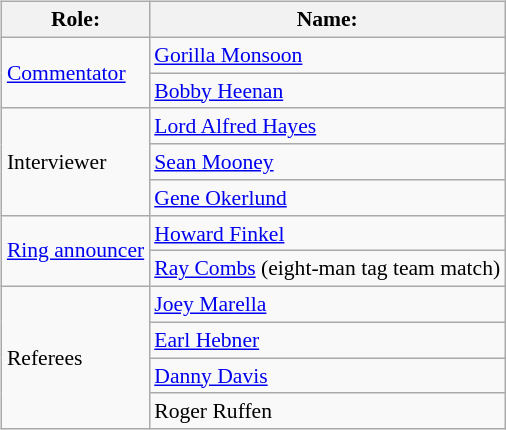<table class=wikitable style="font-size:90%; margin: 0.5em 0 0.5em 1em; float: right; clear: right;">
<tr>
<th>Role:</th>
<th>Name:</th>
</tr>
<tr>
<td rowspan=2><a href='#'>Commentator</a></td>
<td><a href='#'>Gorilla Monsoon</a></td>
</tr>
<tr>
<td><a href='#'>Bobby Heenan</a></td>
</tr>
<tr>
<td rowspan=3>Interviewer</td>
<td><a href='#'>Lord Alfred Hayes</a></td>
</tr>
<tr>
<td><a href='#'>Sean Mooney</a></td>
</tr>
<tr>
<td><a href='#'>Gene Okerlund</a></td>
</tr>
<tr>
<td rowspan=2><a href='#'>Ring announcer</a></td>
<td><a href='#'>Howard Finkel</a></td>
</tr>
<tr>
<td><a href='#'>Ray Combs</a> (eight-man tag team match)</td>
</tr>
<tr>
<td rowspan=4>Referees</td>
<td><a href='#'>Joey Marella</a></td>
</tr>
<tr>
<td><a href='#'>Earl Hebner</a></td>
</tr>
<tr>
<td><a href='#'>Danny Davis</a></td>
</tr>
<tr>
<td>Roger Ruffen</td>
</tr>
</table>
